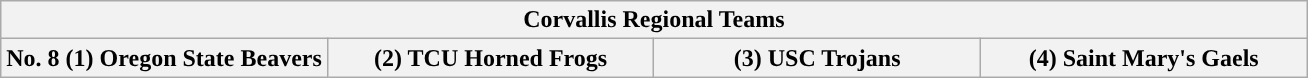<table class="wikitable">
<tr>
<th colspan=4>Corvallis Regional Teams</th>
</tr>
<tr>
<th style="width: 25%; ">No. 8 (1) Oregon State Beavers</th>
<th style="width: 25%; ">(2) TCU Horned Frogs</th>
<th style="width: 25%; ">(3) USC Trojans</th>
<th style="width: 25%; ">(4) Saint Mary's Gaels</th>
</tr>
</table>
